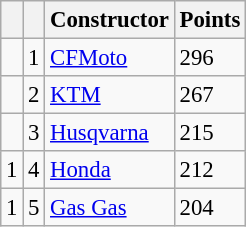<table class="wikitable" style="font-size: 95%;">
<tr>
<th></th>
<th></th>
<th>Constructor</th>
<th>Points</th>
</tr>
<tr>
<td></td>
<td align=center>1</td>
<td> <a href='#'>CFMoto</a></td>
<td align=left>296</td>
</tr>
<tr>
<td></td>
<td align=center>2</td>
<td> <a href='#'>KTM</a></td>
<td align=left>267</td>
</tr>
<tr>
<td></td>
<td align=center>3</td>
<td> <a href='#'>Husqvarna</a></td>
<td align=left>215</td>
</tr>
<tr>
<td> 1</td>
<td align=center>4</td>
<td> <a href='#'>Honda</a></td>
<td align=left>212</td>
</tr>
<tr>
<td> 1</td>
<td align=center>5</td>
<td> <a href='#'>Gas Gas</a></td>
<td align=left>204</td>
</tr>
</table>
